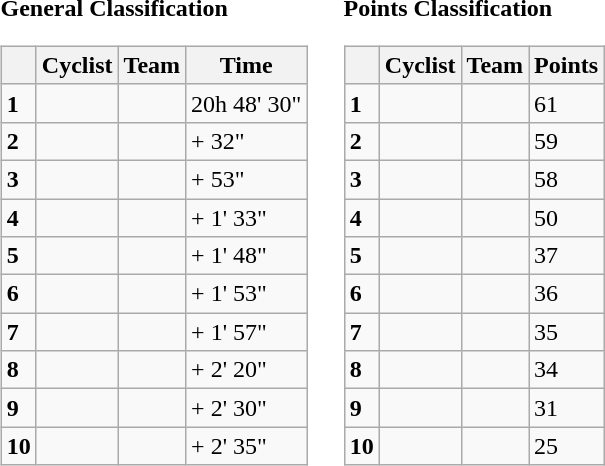<table>
<tr>
<td></td>
<td><strong>General Classification</strong><br><table class="wikitable">
<tr>
<th></th>
<th>Cyclist</th>
<th>Team</th>
<th>Time</th>
</tr>
<tr>
<td><strong>1</strong></td>
<td> </td>
<td></td>
<td>20h 48' 30"</td>
</tr>
<tr>
<td><strong>2</strong></td>
<td><del></del></td>
<td><del></del></td>
<td>+ 32"</td>
</tr>
<tr>
<td><strong>3</strong></td>
<td> </td>
<td></td>
<td>+ 53"</td>
</tr>
<tr>
<td><strong>4</strong></td>
<td></td>
<td></td>
<td>+ 1' 33"</td>
</tr>
<tr>
<td><strong>5</strong></td>
<td></td>
<td></td>
<td>+ 1' 48"</td>
</tr>
<tr>
<td><strong>6</strong></td>
<td></td>
<td></td>
<td>+ 1' 53"</td>
</tr>
<tr>
<td><strong>7</strong></td>
<td></td>
<td></td>
<td>+ 1' 57"</td>
</tr>
<tr>
<td><strong>8</strong></td>
<td></td>
<td></td>
<td>+ 2' 20"</td>
</tr>
<tr>
<td><strong>9</strong></td>
<td></td>
<td></td>
<td>+ 2' 30"</td>
</tr>
<tr>
<td><strong>10</strong></td>
<td></td>
<td></td>
<td>+ 2' 35"</td>
</tr>
</table>
</td>
<td></td>
<td><strong>Points Classification</strong><br><table class="wikitable">
<tr>
<th></th>
<th>Cyclist</th>
<th>Team</th>
<th>Points</th>
</tr>
<tr>
<td><strong>1</strong></td>
<td> </td>
<td></td>
<td>61</td>
</tr>
<tr>
<td><strong>2</strong></td>
<td> </td>
<td></td>
<td>59</td>
</tr>
<tr>
<td><strong>3</strong></td>
<td></td>
<td></td>
<td>58</td>
</tr>
<tr>
<td><strong>4</strong></td>
<td></td>
<td></td>
<td>50</td>
</tr>
<tr>
<td><strong>5</strong></td>
<td></td>
<td></td>
<td>37</td>
</tr>
<tr>
<td><strong>6</strong></td>
<td><del></del></td>
<td><del></del></td>
<td>36</td>
</tr>
<tr>
<td><strong>7</strong></td>
<td></td>
<td></td>
<td>35</td>
</tr>
<tr>
<td><strong>8</strong></td>
<td></td>
<td></td>
<td>34</td>
</tr>
<tr>
<td><strong>9</strong></td>
<td></td>
<td></td>
<td>31</td>
</tr>
<tr>
<td><strong>10</strong></td>
<td></td>
<td></td>
<td>25</td>
</tr>
</table>
</td>
</tr>
</table>
